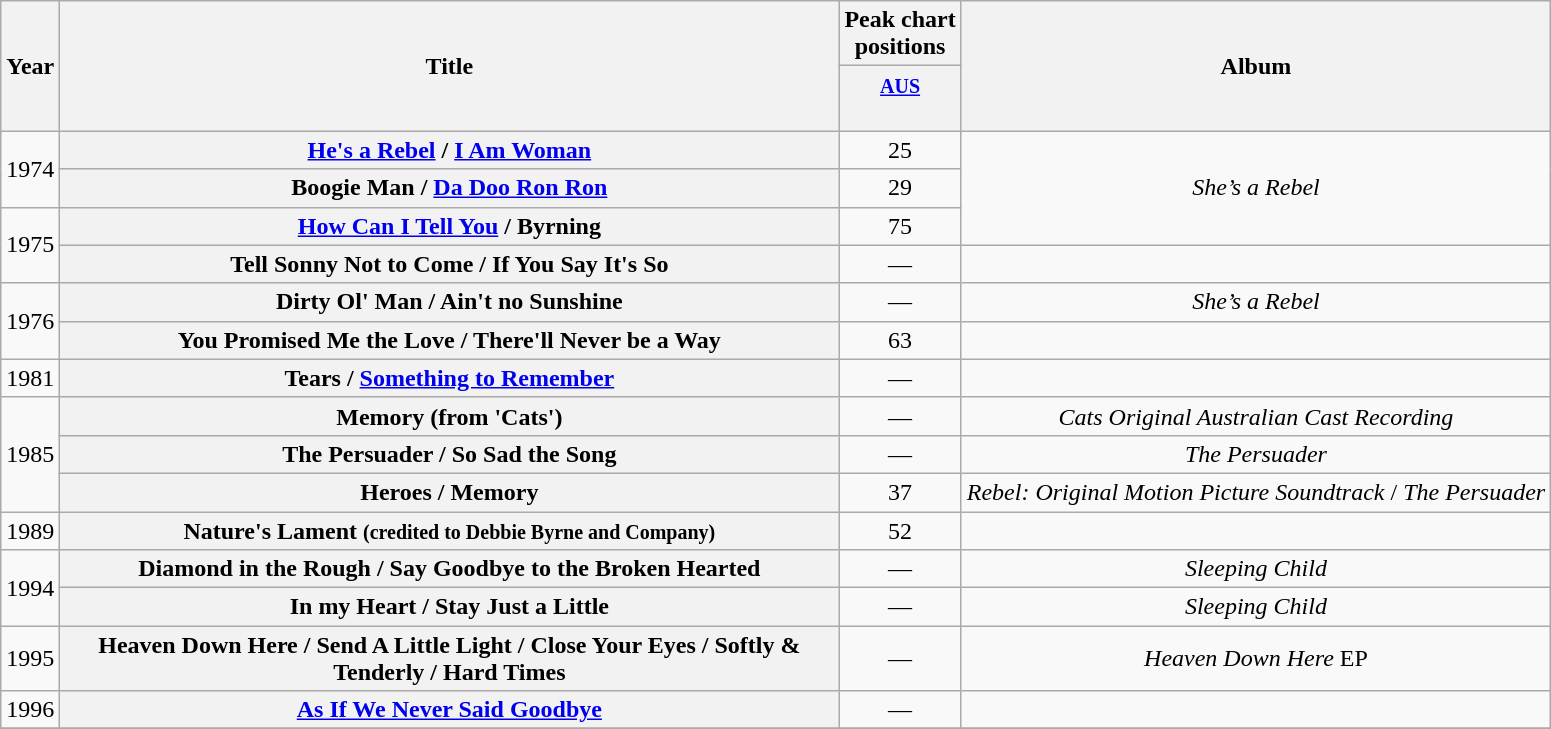<table class="wikitable plainrowheaders" style="text-align:center;" border="1">
<tr>
<th scope="col" rowspan="2">Year</th>
<th scope="col" rowspan="2" style="width:32em;">Title</th>
<th scope="col" colspan="1">Peak chart<br>positions</th>
<th scope="col" rowspan="2">Album</th>
</tr>
<tr>
<th scope="col" style="text-align:center;"><small><a href='#'>AUS</a><br><br></small></th>
</tr>
<tr>
<td rowspan="2">1974</td>
<th scope="row"><a href='#'>He's a Rebel</a> / <a href='#'>I Am Woman</a></th>
<td style="text-align:center;">25</td>
<td rowspan="3"><em>She’s a Rebel</em></td>
</tr>
<tr>
<th scope="row">Boogie Man / <a href='#'>Da Doo Ron Ron</a></th>
<td style="text-align:center;">29</td>
</tr>
<tr>
<td rowspan="2">1975</td>
<th scope="row"><a href='#'>How Can I Tell You</a> / Byrning</th>
<td style="text-align:center;">75</td>
</tr>
<tr>
<th scope="row">Tell Sonny Not to Come / If You Say It's So</th>
<td style="text-align:center;">—</td>
<td></td>
</tr>
<tr>
<td rowspan="2">1976</td>
<th scope="row">Dirty Ol' Man / Ain't no Sunshine</th>
<td style="text-align:center;">—</td>
<td><em>She’s a Rebel</em></td>
</tr>
<tr>
<th scope="row">You Promised Me the Love / There'll Never be a Way</th>
<td style="text-align:center;">63</td>
<td></td>
</tr>
<tr>
<td rowspan="1">1981</td>
<th scope="row">Tears / <a href='#'>Something to Remember</a></th>
<td style="text-align:center;">—</td>
<td></td>
</tr>
<tr>
<td rowspan="3">1985</td>
<th scope="row">Memory (from 'Cats')</th>
<td style="text-align:center;">—</td>
<td rowspan="1"><em>Cats Original Australian Cast Recording</em></td>
</tr>
<tr>
<th scope="row">The Persuader / So Sad the Song</th>
<td style="text-align:center;">—</td>
<td rowspan="1"><em>The Persuader</em></td>
</tr>
<tr>
<th scope="row">Heroes / Memory</th>
<td style="text-align:center;">37</td>
<td rowspan="1"><em>Rebel: Original Motion Picture Soundtrack</em> / <em>The Persuader</em></td>
</tr>
<tr>
<td rowspan="1">1989</td>
<th scope="row">Nature's Lament <small> (credited to Debbie Byrne and Company) </small></th>
<td style="text-align:center;">52 </td>
<td></td>
</tr>
<tr>
<td rowspan="2">1994</td>
<th scope="row">Diamond in the Rough / Say Goodbye to the Broken Hearted</th>
<td style="text-align:center;">—</td>
<td rowspan="1"><em>Sleeping Child</em></td>
</tr>
<tr>
<th scope="row">In my Heart / Stay Just a Little</th>
<td style="text-align:center;">—</td>
<td rowspan="1"><em>Sleeping Child</em></td>
</tr>
<tr>
<td rowspan="1">1995</td>
<th scope="row">Heaven Down Here / Send A Little Light / Close Your Eyes / Softly & Tenderly / Hard Times</th>
<td style="text-align:center;">—</td>
<td rowspan="1"><em>Heaven Down Here</em> EP</td>
</tr>
<tr>
<td rowspan="1">1996</td>
<th scope="row"><a href='#'>As If We Never Said Goodbye</a></th>
<td style="text-align:center;">—</td>
<td></td>
</tr>
<tr>
</tr>
</table>
